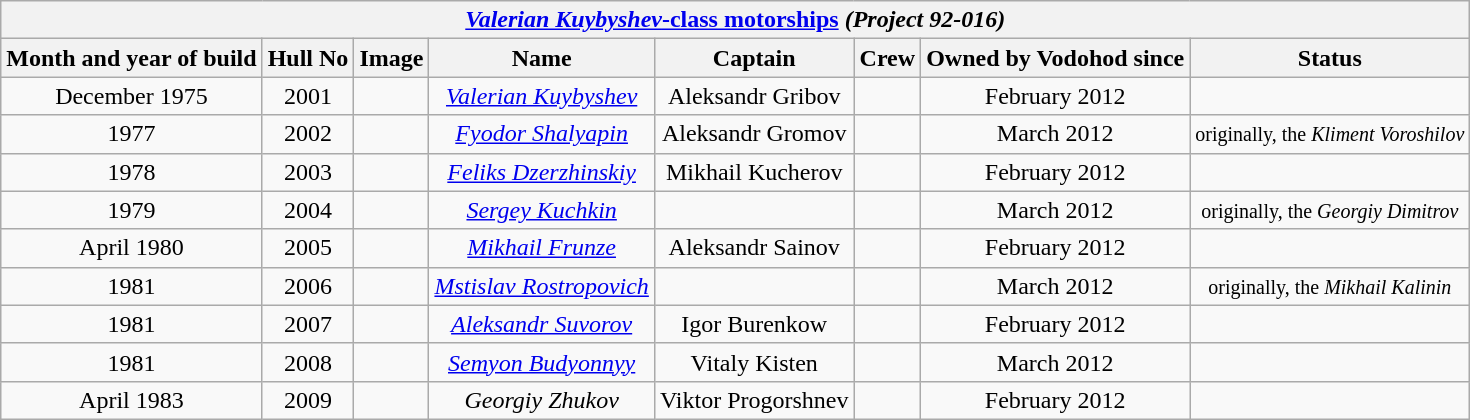<table class="wikitable" style="text-align:center">
<tr>
<th colspan="8" style="text-align:center"><a href='#'><em>Valerian Kuybyshev</em>-class motorships</a> <em>(Project 92-016)</em></th>
</tr>
<tr>
<th>Month and year of build</th>
<th>Hull No</th>
<th>Image</th>
<th>Name</th>
<th>Captain</th>
<th>Crew</th>
<th>Owned by Vodohod since</th>
<th>Status</th>
</tr>
<tr>
<td>December 1975</td>
<td>2001</td>
<td></td>
<td><em><a href='#'>Valerian Kuybyshev</a></em></td>
<td>Aleksandr Gribov</td>
<td></td>
<td>February 2012</td>
<td><small> </small></td>
</tr>
<tr>
<td>1977</td>
<td>2002</td>
<td></td>
<td><em><a href='#'>Fyodor Shalyapin</a></em></td>
<td>Aleksandr Gromov</td>
<td></td>
<td>March 2012</td>
<td><small> originally, the <em>Kliment Voroshilov</em> </small></td>
</tr>
<tr>
<td>1978</td>
<td>2003</td>
<td></td>
<td><em><a href='#'>Feliks Dzerzhinskiy</a></em></td>
<td>Mikhail Kucherov</td>
<td></td>
<td>February 2012</td>
<td><small> </small></td>
</tr>
<tr>
<td>1979</td>
<td>2004</td>
<td></td>
<td><em><a href='#'>Sergey Kuchkin</a></em></td>
<td></td>
<td></td>
<td>March 2012</td>
<td><small> originally, the <em>Georgiy Dimitrov</em>  </small></td>
</tr>
<tr>
<td>April 1980</td>
<td>2005</td>
<td></td>
<td><em><a href='#'>Mikhail Frunze</a></em></td>
<td>Aleksandr Sainov</td>
<td></td>
<td>February 2012</td>
<td><small> </small></td>
</tr>
<tr>
<td>1981</td>
<td>2006</td>
<td></td>
<td><em><a href='#'>Mstislav Rostropovich</a></em></td>
<td></td>
<td></td>
<td>March 2012</td>
<td><small> originally, the <em>Mikhail Kalinin</em> </small></td>
</tr>
<tr>
<td>1981</td>
<td>2007</td>
<td></td>
<td><em><a href='#'>Aleksandr Suvorov</a></em></td>
<td>Igor Burenkow</td>
<td></td>
<td>February 2012</td>
<td><small> </small></td>
</tr>
<tr>
<td>1981</td>
<td>2008</td>
<td></td>
<td><em><a href='#'>Semyon Budyonnyy</a></em></td>
<td>Vitaly Kisten</td>
<td></td>
<td>March 2012</td>
<td><small> </small></td>
</tr>
<tr>
<td>April 1983</td>
<td>2009</td>
<td></td>
<td><em>Georgiy Zhukov</em></td>
<td>Viktor Progorshnev</td>
<td></td>
<td>February 2012</td>
<td><small> </small></td>
</tr>
</table>
